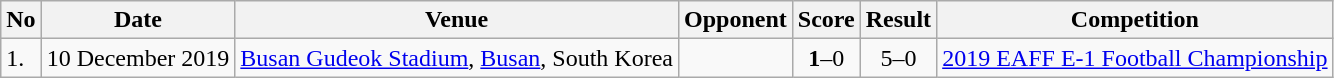<table class="wikitable">
<tr>
<th>No</th>
<th>Date</th>
<th>Venue</th>
<th>Opponent</th>
<th>Score</th>
<th>Result</th>
<th>Competition</th>
</tr>
<tr>
<td>1.</td>
<td>10 December 2019</td>
<td><a href='#'>Busan Gudeok Stadium</a>, <a href='#'>Busan</a>, South Korea</td>
<td></td>
<td align=center><strong>1</strong>–0</td>
<td align=center>5–0</td>
<td><a href='#'>2019 EAFF E-1 Football Championship</a></td>
</tr>
</table>
